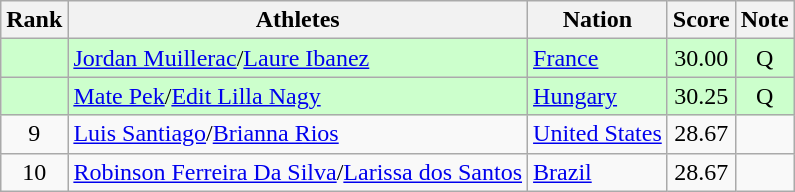<table class="wikitable sortable" style="text-align:center">
<tr>
<th>Rank</th>
<th>Athletes</th>
<th>Nation</th>
<th>Score</th>
<th>Note</th>
</tr>
<tr bgcolor=ccffcc>
<td></td>
<td align=left><a href='#'>Jordan Muillerac</a>/<a href='#'>Laure Ibanez</a></td>
<td align=left> <a href='#'>France</a></td>
<td>30.00</td>
<td>Q</td>
</tr>
<tr bgcolor=ccffcc>
<td></td>
<td align=left><a href='#'>Mate Pek</a>/<a href='#'>Edit Lilla Nagy</a></td>
<td align=left> <a href='#'>Hungary</a></td>
<td>30.25</td>
<td>Q</td>
</tr>
<tr>
<td>9</td>
<td align=left><a href='#'>Luis Santiago</a>/<a href='#'>Brianna Rios</a></td>
<td align=left> <a href='#'>United States</a></td>
<td>28.67</td>
<td></td>
</tr>
<tr>
<td>10</td>
<td align=left><a href='#'>Robinson Ferreira Da Silva</a>/<a href='#'>Larissa dos Santos</a></td>
<td align=left> <a href='#'>Brazil</a></td>
<td>28.67</td>
<td></td>
</tr>
</table>
